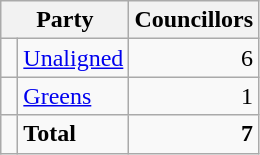<table class="wikitable">
<tr>
<th colspan="2">Party</th>
<th>Councillors</th>
</tr>
<tr>
<td> </td>
<td><a href='#'>Unaligned</a></td>
<td align=right>6</td>
</tr>
<tr>
<td> </td>
<td><a href='#'>Greens</a></td>
<td align=right>1</td>
</tr>
<tr>
<td></td>
<td><strong>Total</strong></td>
<td align=right><strong>7</strong></td>
</tr>
</table>
